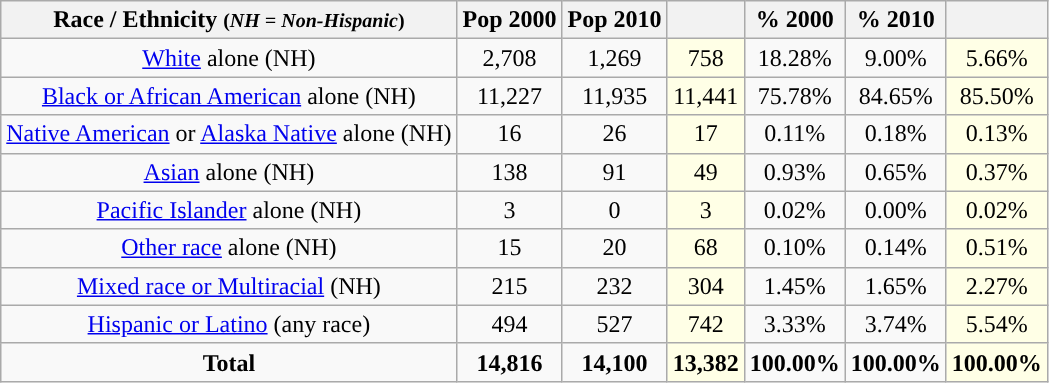<table class="wikitable" style="text-align:center;">
<tr>
<th>Race / Ethnicity <small>(<em>NH = Non-Hispanic</em>)</small></th>
<th>Pop 2000</th>
<th>Pop 2010</th>
<th></th>
<th>% 2000</th>
<th>% 2010</th>
<th></th>
</tr>
<tr>
<td><a href='#'>White</a> alone (NH)</td>
<td>2,708</td>
<td>1,269</td>
<td style='background: #ffffe6;'>758</td>
<td>18.28%</td>
<td>9.00%</td>
<td style='background: #ffffe6;'>5.66%</td>
</tr>
<tr>
<td><a href='#'>Black or African American</a> alone (NH)</td>
<td>11,227</td>
<td>11,935</td>
<td style='background: #ffffe6;'>11,441</td>
<td>75.78%</td>
<td>84.65%</td>
<td style='background: #ffffe6;'>85.50%</td>
</tr>
<tr>
<td><a href='#'>Native American</a> or <a href='#'>Alaska Native</a> alone (NH)</td>
<td>16</td>
<td>26</td>
<td style='background: #ffffe6;'>17</td>
<td>0.11%</td>
<td>0.18%</td>
<td style='background: #ffffe6;'>0.13%</td>
</tr>
<tr>
<td><a href='#'>Asian</a> alone (NH)</td>
<td>138</td>
<td>91</td>
<td style='background: #ffffe6;'>49</td>
<td>0.93%</td>
<td>0.65%</td>
<td style='background: #ffffe6;'>0.37%</td>
</tr>
<tr>
<td><a href='#'>Pacific Islander</a> alone (NH)</td>
<td>3</td>
<td>0</td>
<td style='background: #ffffe6;'>3</td>
<td>0.02%</td>
<td>0.00%</td>
<td style='background: #ffffe6;'>0.02%</td>
</tr>
<tr>
<td><a href='#'>Other race</a> alone (NH)</td>
<td>15</td>
<td>20</td>
<td style='background: #ffffe6;'>68</td>
<td>0.10%</td>
<td>0.14%</td>
<td style='background: #ffffe6;'>0.51%</td>
</tr>
<tr>
<td><a href='#'>Mixed race or Multiracial</a> (NH)</td>
<td>215</td>
<td>232</td>
<td style='background: #ffffe6;'>304</td>
<td>1.45%</td>
<td>1.65%</td>
<td style='background: #ffffe6;'>2.27%</td>
</tr>
<tr>
<td><a href='#'>Hispanic or Latino</a> (any race)</td>
<td>494</td>
<td>527</td>
<td style='background: #ffffe6;'>742</td>
<td>3.33%</td>
<td>3.74%</td>
<td style='background: #ffffe6;'>5.54%</td>
</tr>
<tr>
<td><strong>Total</strong></td>
<td><strong>14,816</strong></td>
<td><strong>14,100</strong></td>
<td style='background: #ffffe6;'><strong>13,382</strong></td>
<td><strong>100.00%</strong></td>
<td><strong>100.00%</strong></td>
<td style='background: #ffffe6;'><strong>100.00%</strong></td>
</tr>
</table>
